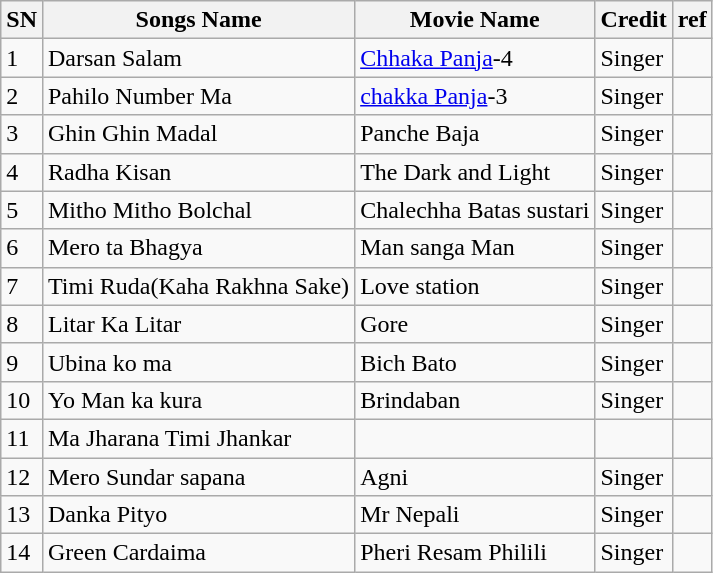<table class="wikitable">
<tr>
<th>SN</th>
<th>Songs Name</th>
<th>Movie Name</th>
<th>Credit</th>
<th>ref</th>
</tr>
<tr>
<td>1</td>
<td>Darsan Salam</td>
<td><a href='#'>Chhaka Panja</a>-4</td>
<td>Singer</td>
<td></td>
</tr>
<tr>
<td>2</td>
<td>Pahilo Number Ma</td>
<td><a href='#'>chakka Panja</a>-3</td>
<td>Singer</td>
<td></td>
</tr>
<tr>
<td>3</td>
<td>Ghin Ghin Madal</td>
<td>Panche Baja</td>
<td>Singer</td>
<td></td>
</tr>
<tr>
<td>4</td>
<td>Radha Kisan</td>
<td>The Dark and Light</td>
<td>Singer</td>
<td></td>
</tr>
<tr>
<td>5</td>
<td>Mitho Mitho Bolchal</td>
<td>Chalechha Batas sustari</td>
<td>Singer</td>
<td></td>
</tr>
<tr>
<td>6</td>
<td>Mero ta  Bhagya</td>
<td>Man sanga Man</td>
<td>Singer</td>
<td></td>
</tr>
<tr>
<td>7</td>
<td>Timi Ruda(Kaha Rakhna Sake)</td>
<td>Love station</td>
<td>Singer</td>
<td></td>
</tr>
<tr>
<td>8</td>
<td>Litar Ka Litar</td>
<td>Gore</td>
<td>Singer</td>
<td></td>
</tr>
<tr>
<td>9</td>
<td>Ubina ko ma</td>
<td>Bich Bato</td>
<td>Singer</td>
<td></td>
</tr>
<tr>
<td>10</td>
<td>Yo Man ka kura</td>
<td>Brindaban</td>
<td>Singer</td>
<td></td>
</tr>
<tr>
<td>11</td>
<td>Ma Jharana Timi Jhankar</td>
<td></td>
<td></td>
<td></td>
</tr>
<tr>
<td>12</td>
<td>Mero Sundar sapana</td>
<td>Agni</td>
<td>Singer</td>
<td></td>
</tr>
<tr>
<td>13</td>
<td>Danka Pityo</td>
<td>Mr Nepali</td>
<td>Singer</td>
<td></td>
</tr>
<tr>
<td>14</td>
<td>Green Cardaima</td>
<td>Pheri Resam Philili</td>
<td>Singer</td>
<td></td>
</tr>
</table>
